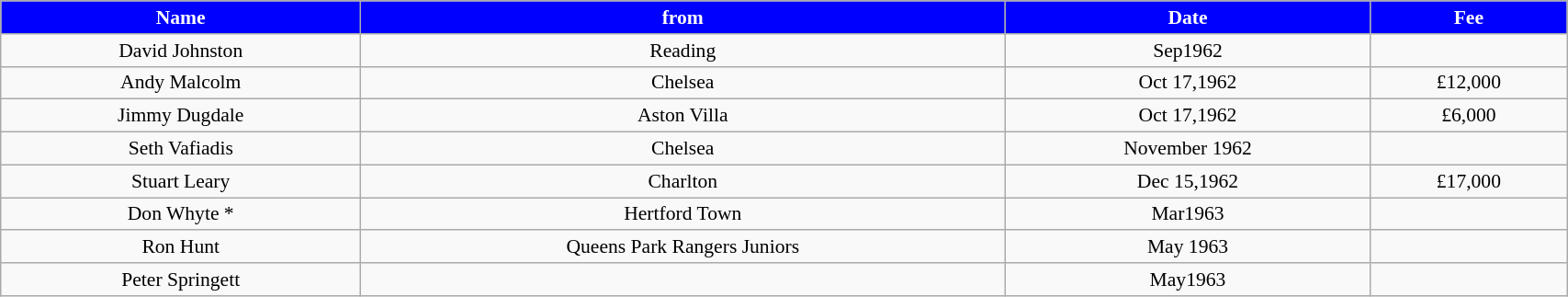<table class="wikitable" style="text-align:center; font-size:90%; width:90%;">
<tr>
<th style="background:#0000FF; color:#FFFFFF; text-align:center;"><strong>Name</strong></th>
<th style="background:#0000FF; color:#FFFFFF; text-align:center;">from</th>
<th style="background:#0000FF; color:#FFFFFF; text-align:center;">Date</th>
<th style="background:#0000FF; color:#FFFFFF; text-align:center;">Fee</th>
</tr>
<tr>
<td>David Johnston</td>
<td>Reading</td>
<td>Sep1962</td>
<td></td>
</tr>
<tr>
<td>Andy Malcolm</td>
<td>Chelsea</td>
<td>Oct 17,1962</td>
<td>£12,000</td>
</tr>
<tr>
<td>Jimmy Dugdale</td>
<td>Aston Villa</td>
<td>Oct 17,1962</td>
<td>£6,000</td>
</tr>
<tr>
<td>Seth Vafiadis</td>
<td>Chelsea</td>
<td>November 1962</td>
<td></td>
</tr>
<tr>
<td>Stuart Leary</td>
<td>Charlton</td>
<td>Dec 15,1962</td>
<td>£17,000</td>
</tr>
<tr>
<td>Don Whyte *</td>
<td>Hertford Town</td>
<td>Mar1963</td>
<td></td>
</tr>
<tr>
<td>Ron Hunt</td>
<td>Queens Park Rangers Juniors</td>
<td>May 1963</td>
<td></td>
</tr>
<tr>
<td>Peter Springett</td>
<td></td>
<td>May1963</td>
<td></td>
</tr>
</table>
